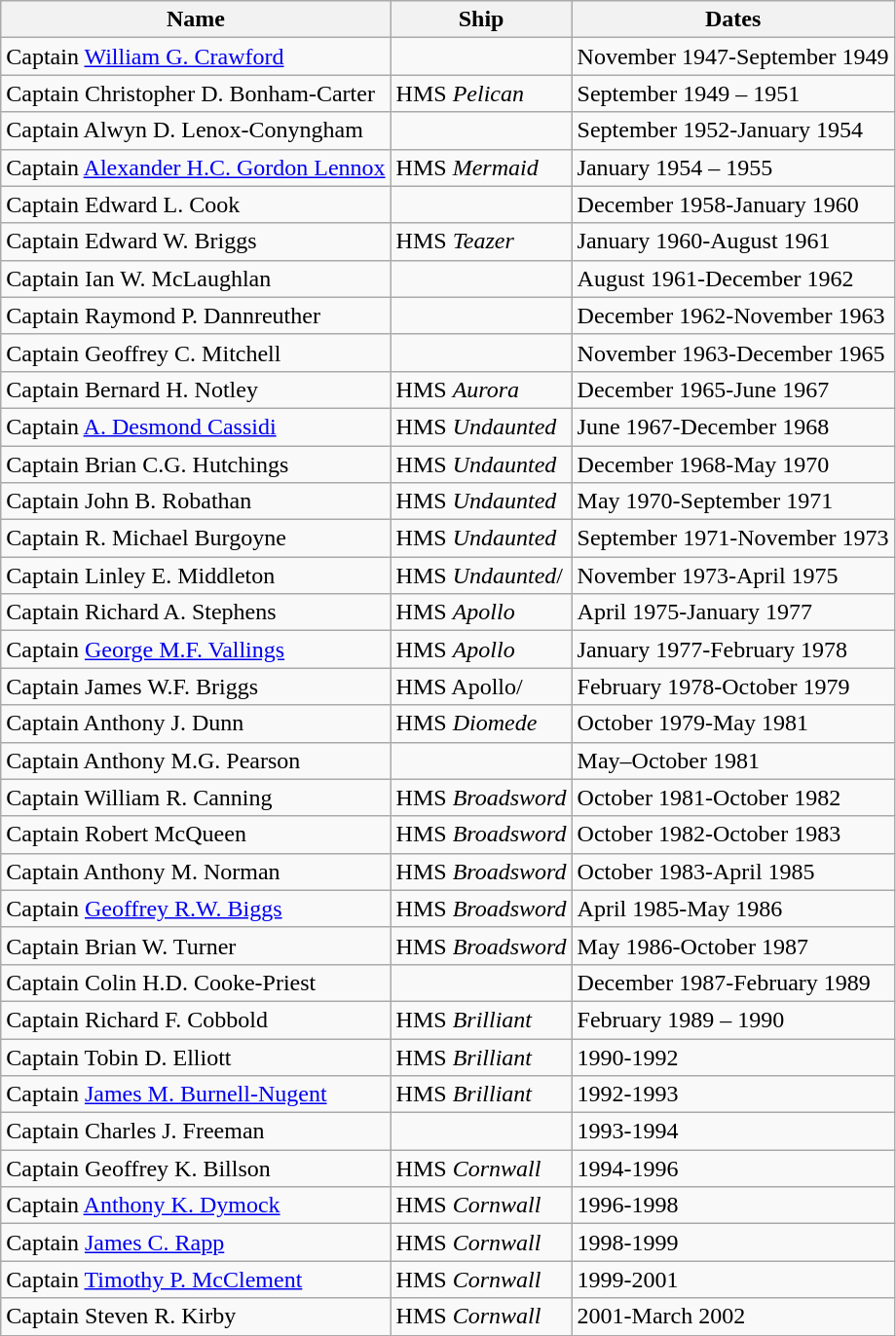<table class="wikitable">
<tr>
<th>Name</th>
<th>Ship</th>
<th>Dates</th>
</tr>
<tr>
<td>Captain <a href='#'>William G. Crawford</a></td>
<td></td>
<td>November 1947-September 1949</td>
</tr>
<tr>
<td>Captain Christopher D. Bonham-Carter</td>
<td>HMS <em>Pelican</em></td>
<td>September 1949 – 1951</td>
</tr>
<tr>
<td>Captain Alwyn D. Lenox-Conyngham</td>
<td></td>
<td>September 1952-January 1954</td>
</tr>
<tr>
<td>Captain <a href='#'>Alexander H.C. Gordon Lennox</a></td>
<td>HMS <em>Mermaid</em></td>
<td>January 1954 – 1955</td>
</tr>
<tr>
<td>Captain Edward L. Cook</td>
<td></td>
<td>December 1958-January 1960</td>
</tr>
<tr>
<td>Captain Edward W. Briggs</td>
<td>HMS <em>Teazer</em></td>
<td>January 1960-August 1961</td>
</tr>
<tr>
<td>Captain Ian W. McLaughlan</td>
<td></td>
<td>August 1961-December 1962</td>
</tr>
<tr>
<td>Captain Raymond P. Dannreuther</td>
<td></td>
<td>December 1962-November 1963</td>
</tr>
<tr>
<td>Captain Geoffrey C. Mitchell</td>
<td></td>
<td>November 1963-December 1965</td>
</tr>
<tr>
<td>Captain Bernard H. Notley</td>
<td>HMS <em>Aurora</em></td>
<td>December 1965-June 1967</td>
</tr>
<tr>
<td>Captain <a href='#'>A. Desmond Cassidi</a></td>
<td>HMS <em>Undaunted</em></td>
<td>June 1967-December 1968</td>
</tr>
<tr>
<td>Captain Brian C.G. Hutchings</td>
<td>HMS <em>Undaunted</em></td>
<td>December 1968-May 1970</td>
</tr>
<tr>
<td>Captain John B. Robathan</td>
<td>HMS <em>Undaunted</em></td>
<td>May 1970-September 1971</td>
</tr>
<tr>
<td>Captain R. Michael Burgoyne</td>
<td>HMS <em>Undaunted</em></td>
<td>September 1971-November 1973</td>
</tr>
<tr>
<td>Captain Linley E. Middleton</td>
<td>HMS <em>Undaunted</em>/</td>
<td>November 1973-April 1975</td>
</tr>
<tr>
<td>Captain Richard A. Stephens</td>
<td>HMS <em>Apollo</em></td>
<td>April 1975-January 1977</td>
</tr>
<tr>
<td>Captain <a href='#'>George M.F. Vallings</a></td>
<td>HMS <em>Apollo</em></td>
<td>January 1977-February 1978</td>
</tr>
<tr>
<td>Captain James W.F. Briggs</td>
<td>HMS Apollo/</td>
<td>February 1978-October 1979</td>
</tr>
<tr>
<td>Captain Anthony J. Dunn</td>
<td>HMS <em>Diomede</em></td>
<td>October 1979-May 1981</td>
</tr>
<tr>
<td>Captain Anthony M.G. Pearson</td>
<td></td>
<td>May–October 1981</td>
</tr>
<tr>
<td>Captain William R. Canning</td>
<td>HMS <em>Broadsword</em></td>
<td>October 1981-October 1982</td>
</tr>
<tr>
<td>Captain Robert McQueen</td>
<td>HMS <em>Broadsword</em></td>
<td>October 1982-October 1983</td>
</tr>
<tr>
<td>Captain Anthony M. Norman</td>
<td>HMS <em>Broadsword</em></td>
<td>October 1983-April 1985</td>
</tr>
<tr>
<td>Captain <a href='#'>Geoffrey R.W. Biggs</a></td>
<td>HMS <em>Broadsword</em></td>
<td>April 1985-May 1986</td>
</tr>
<tr>
<td>Captain Brian W. Turner</td>
<td>HMS <em>Broadsword</em></td>
<td>May 1986-October 1987</td>
</tr>
<tr>
<td>Captain Colin H.D. Cooke-Priest</td>
<td></td>
<td>December 1987-February 1989</td>
</tr>
<tr>
<td>Captain Richard F. Cobbold</td>
<td>HMS <em>Brilliant</em></td>
<td>February 1989 – 1990</td>
</tr>
<tr>
<td>Captain Tobin D. Elliott</td>
<td>HMS <em>Brilliant</em></td>
<td>1990-1992</td>
</tr>
<tr>
<td>Captain <a href='#'>James M. Burnell-Nugent</a></td>
<td>HMS <em>Brilliant</em></td>
<td>1992-1993</td>
</tr>
<tr>
<td>Captain Charles J. Freeman</td>
<td></td>
<td>1993-1994</td>
</tr>
<tr>
<td>Captain Geoffrey K. Billson</td>
<td>HMS <em>Cornwall</em></td>
<td>1994-1996</td>
</tr>
<tr>
<td>Captain <a href='#'>Anthony K. Dymock</a></td>
<td>HMS <em>Cornwall</em></td>
<td>1996-1998</td>
</tr>
<tr>
<td>Captain <a href='#'>James C. Rapp</a></td>
<td>HMS <em>Cornwall</em></td>
<td>1998-1999</td>
</tr>
<tr>
<td>Captain <a href='#'>Timothy P. McClement</a></td>
<td>HMS <em>Cornwall</em></td>
<td>1999-2001</td>
</tr>
<tr>
<td>Captain Steven R. Kirby</td>
<td>HMS <em>Cornwall</em></td>
<td>2001-March 2002</td>
</tr>
</table>
